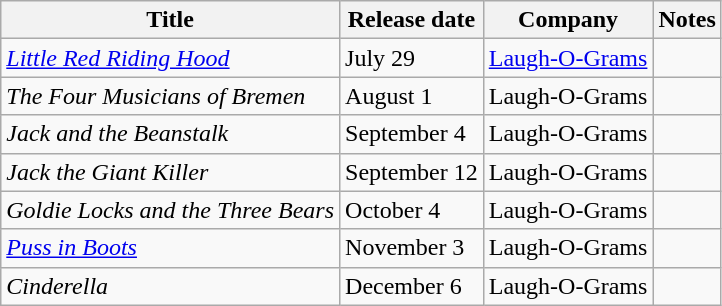<table class="wikitable">
<tr>
<th>Title</th>
<th>Release date</th>
<th>Company</th>
<th>Notes</th>
</tr>
<tr>
<td><em><a href='#'>Little Red Riding Hood</a></em></td>
<td>July 29</td>
<td><a href='#'>Laugh-O-Grams</a></td>
<td></td>
</tr>
<tr>
<td><em>The Four Musicians of Bremen</em></td>
<td>August 1</td>
<td>Laugh-O-Grams</td>
<td></td>
</tr>
<tr>
<td><em>Jack and the Beanstalk</em></td>
<td>September 4</td>
<td>Laugh-O-Grams</td>
<td></td>
</tr>
<tr>
<td><em>Jack the Giant Killer</em></td>
<td>September 12</td>
<td>Laugh-O-Grams</td>
<td></td>
</tr>
<tr>
<td><em>Goldie Locks and the Three Bears</em></td>
<td>October 4</td>
<td>Laugh-O-Grams</td>
<td></td>
</tr>
<tr>
<td><em><a href='#'>Puss in Boots</a></em></td>
<td>November 3</td>
<td>Laugh-O-Grams</td>
<td></td>
</tr>
<tr>
<td><em>Cinderella</em></td>
<td>December 6</td>
<td>Laugh-O-Grams</td>
<td></td>
</tr>
</table>
